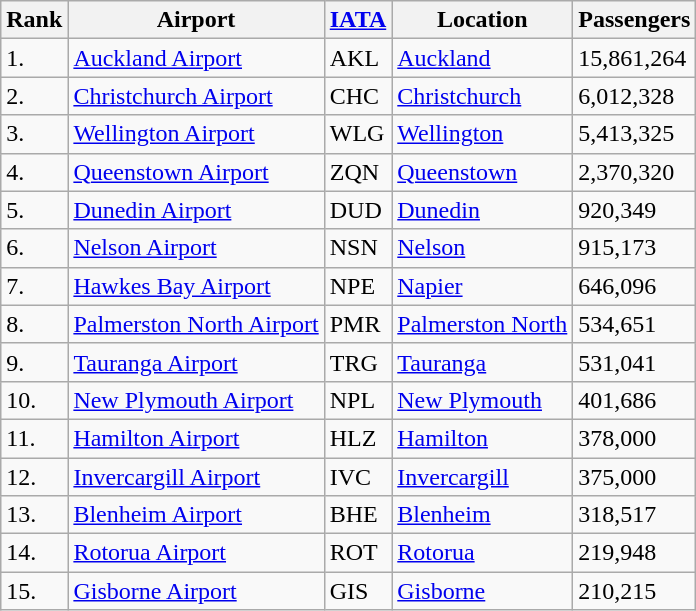<table class="wikitable">
<tr>
<th>Rank</th>
<th>Airport</th>
<th><a href='#'>IATA</a></th>
<th>Location</th>
<th>Passengers</th>
</tr>
<tr>
<td>1.</td>
<td><a href='#'>Auckland Airport</a></td>
<td>AKL</td>
<td><a href='#'>Auckland</a></td>
<td>15,861,264</td>
</tr>
<tr>
<td>2.</td>
<td><a href='#'>Christchurch Airport</a></td>
<td>CHC</td>
<td><a href='#'>Christchurch</a></td>
<td>6,012,328</td>
</tr>
<tr>
<td>3.</td>
<td><a href='#'>Wellington Airport</a></td>
<td>WLG</td>
<td><a href='#'>Wellington</a></td>
<td>5,413,325</td>
</tr>
<tr>
<td>4.</td>
<td><a href='#'>Queenstown Airport</a></td>
<td>ZQN</td>
<td><a href='#'>Queenstown</a></td>
<td>2,370,320</td>
</tr>
<tr>
<td>5.</td>
<td><a href='#'>Dunedin Airport</a></td>
<td>DUD</td>
<td><a href='#'>Dunedin</a></td>
<td>920,349</td>
</tr>
<tr>
<td>6.</td>
<td><a href='#'>Nelson Airport</a></td>
<td>NSN</td>
<td><a href='#'>Nelson</a></td>
<td>915,173</td>
</tr>
<tr>
<td>7.</td>
<td><a href='#'>Hawkes Bay Airport</a></td>
<td>NPE</td>
<td><a href='#'>Napier</a></td>
<td>646,096</td>
</tr>
<tr>
<td>8.</td>
<td><a href='#'>Palmerston North Airport</a></td>
<td>PMR</td>
<td><a href='#'>Palmerston North</a></td>
<td>534,651</td>
</tr>
<tr>
<td>9.</td>
<td><a href='#'>Tauranga Airport</a></td>
<td>TRG</td>
<td><a href='#'>Tauranga</a></td>
<td>531,041</td>
</tr>
<tr>
<td>10.</td>
<td><a href='#'>New Plymouth Airport</a></td>
<td>NPL</td>
<td><a href='#'>New Plymouth</a></td>
<td>401,686</td>
</tr>
<tr>
<td>11.</td>
<td><a href='#'>Hamilton Airport</a></td>
<td>HLZ</td>
<td><a href='#'>Hamilton</a></td>
<td>378,000</td>
</tr>
<tr>
<td>12.</td>
<td><a href='#'>Invercargill Airport</a></td>
<td>IVC</td>
<td><a href='#'>Invercargill</a></td>
<td>375,000</td>
</tr>
<tr>
<td>13.</td>
<td><a href='#'>Blenheim Airport</a></td>
<td>BHE</td>
<td><a href='#'>Blenheim</a></td>
<td>318,517</td>
</tr>
<tr>
<td>14.</td>
<td><a href='#'>Rotorua Airport</a></td>
<td>ROT</td>
<td><a href='#'>Rotorua</a></td>
<td>219,948</td>
</tr>
<tr>
<td>15.</td>
<td><a href='#'>Gisborne Airport</a></td>
<td>GIS</td>
<td><a href='#'>Gisborne</a></td>
<td>210,215</td>
</tr>
</table>
